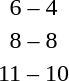<table style="text-align:center">
<tr>
<th width=200></th>
<th width=100></th>
<th width=200></th>
</tr>
<tr>
<td align=right><strong></strong></td>
<td>6 – 4</td>
<td align=left></td>
</tr>
<tr>
<td align=right><strong></strong></td>
<td>8 – 8</td>
<td align=left><strong></strong></td>
</tr>
<tr>
<td align=right><strong></strong></td>
<td>11 – 10</td>
<td align=left></td>
</tr>
</table>
